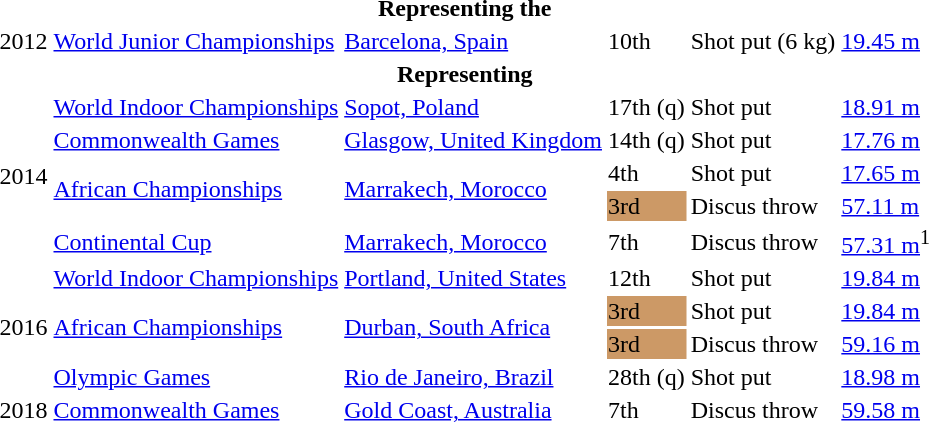<table>
<tr>
<th colspan="6">Representing the </th>
</tr>
<tr>
<td>2012</td>
<td><a href='#'>World Junior Championships</a></td>
<td><a href='#'>Barcelona, Spain</a></td>
<td>10th</td>
<td>Shot put (6 kg)</td>
<td><a href='#'>19.45 m</a></td>
</tr>
<tr>
<th colspan="6">Representing </th>
</tr>
<tr>
<td rowspan=5>2014</td>
<td><a href='#'>World Indoor Championships</a></td>
<td><a href='#'>Sopot, Poland</a></td>
<td>17th (q)</td>
<td>Shot put</td>
<td><a href='#'>18.91 m</a></td>
</tr>
<tr>
<td><a href='#'>Commonwealth Games</a></td>
<td><a href='#'>Glasgow, United Kingdom</a></td>
<td>14th (q)</td>
<td>Shot put</td>
<td><a href='#'>17.76 m</a></td>
</tr>
<tr>
<td rowspan=2><a href='#'>African Championships</a></td>
<td rowspan=2><a href='#'>Marrakech, Morocco</a></td>
<td>4th</td>
<td>Shot put</td>
<td><a href='#'>17.65 m</a></td>
</tr>
<tr>
<td bgcolor=cc9966>3rd</td>
<td>Discus throw</td>
<td><a href='#'>57.11 m</a></td>
</tr>
<tr>
<td><a href='#'>Continental Cup</a></td>
<td><a href='#'>Marrakech, Morocco</a></td>
<td>7th</td>
<td>Discus throw</td>
<td><a href='#'>57.31 m</a><sup>1</sup></td>
</tr>
<tr>
<td rowspan=4>2016</td>
<td><a href='#'>World Indoor Championships</a></td>
<td><a href='#'>Portland, United States</a></td>
<td>12th</td>
<td>Shot put</td>
<td><a href='#'>19.84 m</a></td>
</tr>
<tr>
<td rowspan=2><a href='#'>African Championships</a></td>
<td rowspan=2><a href='#'>Durban, South Africa</a></td>
<td bgcolor=cc9966>3rd</td>
<td>Shot put</td>
<td><a href='#'>19.84 m</a></td>
</tr>
<tr>
<td bgcolor=cc9966>3rd</td>
<td>Discus throw</td>
<td><a href='#'>59.16 m</a></td>
</tr>
<tr>
<td><a href='#'>Olympic Games</a></td>
<td><a href='#'>Rio de Janeiro, Brazil</a></td>
<td>28th (q)</td>
<td>Shot put</td>
<td><a href='#'>18.98 m</a></td>
</tr>
<tr>
<td>2018</td>
<td><a href='#'>Commonwealth Games</a></td>
<td><a href='#'>Gold Coast, Australia</a></td>
<td>7th</td>
<td>Discus throw</td>
<td><a href='#'>59.58 m</a></td>
</tr>
</table>
